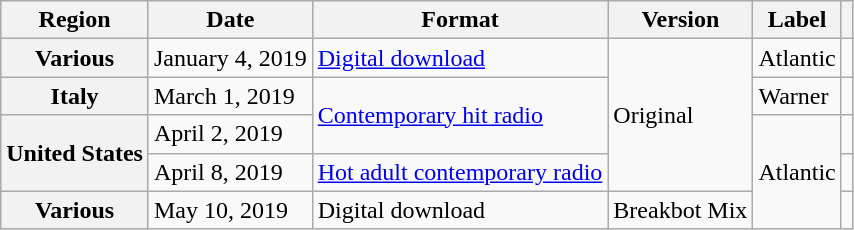<table class="wikitable sortable plainrowheaders">
<tr>
<th scope="col">Region</th>
<th scope="col">Date</th>
<th scope="col">Format</th>
<th scope="col">Version</th>
<th scope="col">Label</th>
<th scope="col"></th>
</tr>
<tr>
<th scope="row">Various</th>
<td>January 4, 2019</td>
<td><a href='#'>Digital download</a></td>
<td rowspan="4">Original</td>
<td>Atlantic</td>
<td></td>
</tr>
<tr>
<th scope="row">Italy</th>
<td>March 1, 2019</td>
<td rowspan="2"><a href='#'>Contemporary hit radio</a></td>
<td>Warner</td>
<td></td>
</tr>
<tr>
<th scope="row" rowspan="2">United States</th>
<td>April 2, 2019</td>
<td rowspan="3">Atlantic</td>
<td></td>
</tr>
<tr>
<td>April 8, 2019</td>
<td><a href='#'>Hot adult contemporary radio</a></td>
<td></td>
</tr>
<tr>
<th scope="row">Various</th>
<td>May 10, 2019</td>
<td>Digital download</td>
<td>Breakbot Mix</td>
<td></td>
</tr>
</table>
